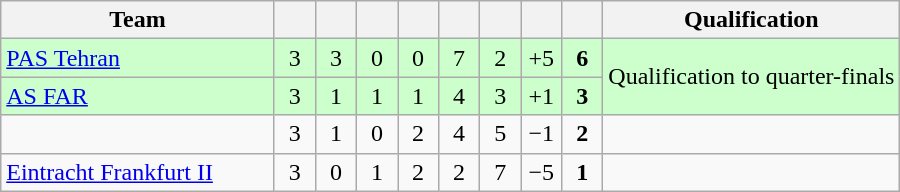<table class="wikitable" style="text-align:center;">
<tr>
<th width=175>Team</th>
<th width=20></th>
<th width=20></th>
<th width=20></th>
<th width=20></th>
<th width=20></th>
<th width=20></th>
<th width=20></th>
<th width=20></th>
<th>Qualification</th>
</tr>
<tr bgcolor="#ccffcc">
<td align="left"> <a href='#'>PAS Tehran</a></td>
<td>3</td>
<td>3</td>
<td>0</td>
<td>0</td>
<td>7</td>
<td>2</td>
<td>+5</td>
<td><strong>6</strong></td>
<td rowspan="2">Qualification to quarter-finals</td>
</tr>
<tr bgcolor="#ccffcc">
<td align="left"> <a href='#'>AS FAR</a></td>
<td>3</td>
<td>1</td>
<td>1</td>
<td>1</td>
<td>4</td>
<td>3</td>
<td>+1</td>
<td><strong>3</strong></td>
</tr>
<tr>
<td align="left"></td>
<td>3</td>
<td>1</td>
<td>0</td>
<td>2</td>
<td>4</td>
<td>5</td>
<td>−1</td>
<td><strong>2</strong></td>
<td></td>
</tr>
<tr>
<td align="left"> <a href='#'>Eintracht Frankfurt II</a></td>
<td>3</td>
<td>0</td>
<td>1</td>
<td>2</td>
<td>2</td>
<td>7</td>
<td>−5</td>
<td><strong>1</strong></td>
<td></td>
</tr>
</table>
